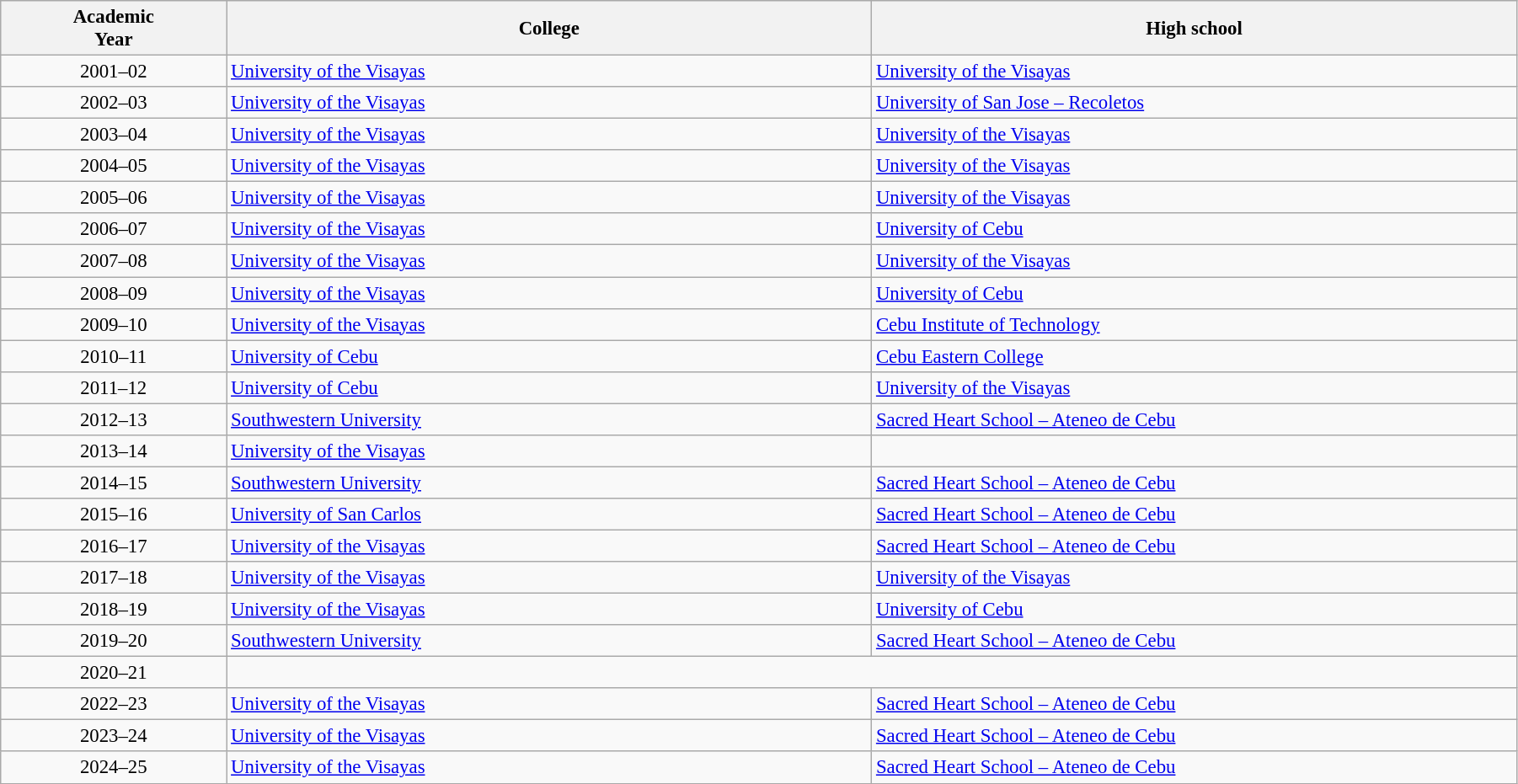<table class="wikitable" width=95% style="font-size:95%;">
<tr bgcolor="efefef">
<th width=7%>Academic<br>Year</th>
<th width=20%>College</th>
<th width=20%>High school</th>
</tr>
<tr>
<td align=center>2001–02</td>
<td> <a href='#'>University of the Visayas</a></td>
<td> <a href='#'>University of the Visayas</a></td>
</tr>
<tr>
<td align=center>2002–03</td>
<td> <a href='#'>University of the Visayas</a></td>
<td> <a href='#'>University of San Jose – Recoletos</a></td>
</tr>
<tr>
<td align=center>2003–04</td>
<td> <a href='#'>University of the Visayas</a></td>
<td> <a href='#'>University of the Visayas</a></td>
</tr>
<tr>
<td align=center>2004–05</td>
<td> <a href='#'>University of the Visayas</a></td>
<td> <a href='#'>University of the Visayas</a></td>
</tr>
<tr>
<td align=center>2005–06</td>
<td> <a href='#'>University of the Visayas</a></td>
<td> <a href='#'>University of the Visayas</a></td>
</tr>
<tr>
<td align=center>2006–07</td>
<td> <a href='#'>University of the Visayas</a></td>
<td> <a href='#'>University of Cebu</a></td>
</tr>
<tr>
<td align=center>2007–08</td>
<td> <a href='#'>University of the Visayas</a></td>
<td> <a href='#'>University of the Visayas</a></td>
</tr>
<tr>
<td align=center>2008–09</td>
<td> <a href='#'>University of the Visayas</a></td>
<td> <a href='#'>University of Cebu</a></td>
</tr>
<tr>
<td align=center>2009–10</td>
<td> <a href='#'>University of the Visayas</a></td>
<td> <a href='#'>Cebu Institute of Technology</a></td>
</tr>
<tr>
<td align=center>2010–11</td>
<td> <a href='#'>University of Cebu</a></td>
<td> <a href='#'>Cebu Eastern College</a></td>
</tr>
<tr>
<td align=center>2011–12</td>
<td> <a href='#'>University of Cebu</a></td>
<td> <a href='#'>University of the Visayas</a></td>
</tr>
<tr>
<td align=center>2012–13</td>
<td> <a href='#'>Southwestern University</a></td>
<td> <a href='#'>Sacred Heart School – Ateneo de Cebu</a></td>
</tr>
<tr>
<td align=center>2013–14</td>
<td> <a href='#'>University of the Visayas</a></td>
<td></td>
</tr>
<tr>
<td align=center>2014–15</td>
<td> <a href='#'>Southwestern University</a></td>
<td> <a href='#'>Sacred Heart School – Ateneo de Cebu</a></td>
</tr>
<tr>
<td align=center>2015–16</td>
<td> <a href='#'>University of San Carlos</a></td>
<td> <a href='#'>Sacred Heart School – Ateneo de Cebu</a></td>
</tr>
<tr>
<td align=center>2016–17</td>
<td> <a href='#'>University of the Visayas</a></td>
<td> <a href='#'>Sacred Heart School – Ateneo de Cebu</a></td>
</tr>
<tr>
<td align=center>2017–18</td>
<td> <a href='#'>University of the Visayas</a></td>
<td> <a href='#'>University of the Visayas</a></td>
</tr>
<tr>
<td align=center>2018–19</td>
<td> <a href='#'>University of the Visayas</a></td>
<td> <a href='#'>University of Cebu</a></td>
</tr>
<tr>
<td align=center>2019–20</td>
<td> <a href='#'>Southwestern University</a></td>
<td> <a href='#'>Sacred Heart School – Ateneo de Cebu</a></td>
</tr>
<tr>
<td align=center>2020–21</td>
<td colspan=2></td>
</tr>
<tr>
<td align=center>2022–23</td>
<td> <a href='#'>University of the Visayas</a></td>
<td> <a href='#'>Sacred Heart School – Ateneo de Cebu</a></td>
</tr>
<tr>
<td align=center>2023–24</td>
<td> <a href='#'>University of the Visayas</a></td>
<td> <a href='#'>Sacred Heart School – Ateneo de Cebu</a></td>
</tr>
<tr>
<td align=center>2024–25</td>
<td> <a href='#'>University of the Visayas</a></td>
<td> <a href='#'>Sacred Heart School – Ateneo de Cebu</a></td>
</tr>
</table>
